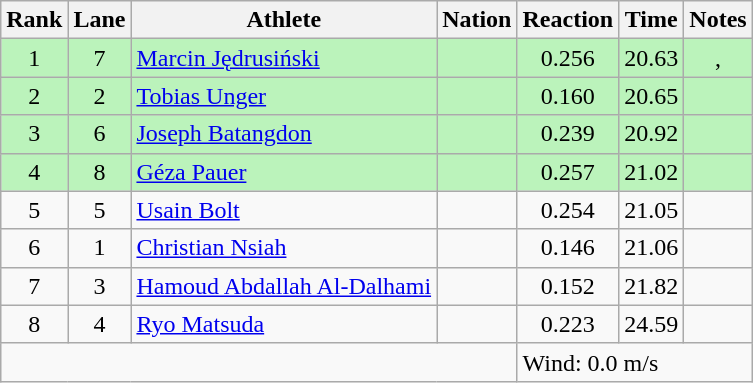<table class="wikitable sortable" style="text-align:center">
<tr>
<th>Rank</th>
<th>Lane</th>
<th>Athlete</th>
<th>Nation</th>
<th>Reaction</th>
<th>Time</th>
<th>Notes</th>
</tr>
<tr bgcolor=bbf3bb>
<td>1</td>
<td>7</td>
<td align="left"><a href='#'>Marcin Jędrusiński</a></td>
<td align="left"></td>
<td>0.256</td>
<td>20.63</td>
<td>, </td>
</tr>
<tr bgcolor=bbf3bb>
<td>2</td>
<td>2</td>
<td align="left"><a href='#'>Tobias Unger</a></td>
<td align="left"></td>
<td>0.160</td>
<td>20.65</td>
<td></td>
</tr>
<tr bgcolor=bbf3bb>
<td>3</td>
<td>6</td>
<td align="left"><a href='#'>Joseph Batangdon</a></td>
<td align="left"></td>
<td>0.239</td>
<td>20.92</td>
<td></td>
</tr>
<tr bgcolor=bbf3bb>
<td>4</td>
<td>8</td>
<td align="left"><a href='#'>Géza Pauer</a></td>
<td align="left"></td>
<td>0.257</td>
<td>21.02</td>
<td></td>
</tr>
<tr>
<td>5</td>
<td>5</td>
<td align="left"><a href='#'>Usain Bolt</a></td>
<td align="left"></td>
<td>0.254</td>
<td>21.05</td>
<td></td>
</tr>
<tr>
<td>6</td>
<td>1</td>
<td align="left"><a href='#'>Christian Nsiah</a></td>
<td align="left"></td>
<td>0.146</td>
<td>21.06</td>
<td></td>
</tr>
<tr>
<td>7</td>
<td>3</td>
<td align="left"><a href='#'>Hamoud Abdallah Al-Dalhami</a></td>
<td align="left"></td>
<td>0.152</td>
<td>21.82</td>
<td></td>
</tr>
<tr>
<td>8</td>
<td>4</td>
<td align="left"><a href='#'>Ryo Matsuda</a></td>
<td align="left"></td>
<td>0.223</td>
<td>24.59</td>
<td></td>
</tr>
<tr class="sortbottom">
<td colspan=4></td>
<td colspan="3" style="text-align:left;">Wind: 0.0 m/s</td>
</tr>
</table>
